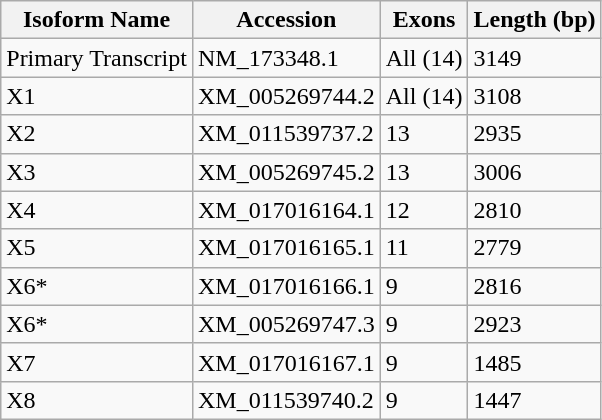<table class="wikitable">
<tr>
<th>Isoform Name</th>
<th>Accession</th>
<th>Exons</th>
<th>Length (bp)</th>
</tr>
<tr>
<td>Primary Transcript</td>
<td>NM_173348.1</td>
<td>All (14)</td>
<td>3149</td>
</tr>
<tr>
<td>X1</td>
<td>XM_005269744.2</td>
<td>All (14)</td>
<td>3108</td>
</tr>
<tr>
<td>X2</td>
<td>XM_011539737.2</td>
<td>13</td>
<td>2935</td>
</tr>
<tr>
<td>X3</td>
<td>XM_005269745.2</td>
<td>13</td>
<td>3006</td>
</tr>
<tr>
<td>X4</td>
<td>XM_017016164.1</td>
<td>12</td>
<td>2810</td>
</tr>
<tr>
<td>X5</td>
<td>XM_017016165.1</td>
<td>11</td>
<td>2779</td>
</tr>
<tr>
<td>X6*</td>
<td>XM_017016166.1</td>
<td>9</td>
<td>2816</td>
</tr>
<tr>
<td>X6*</td>
<td>XM_005269747.3</td>
<td>9</td>
<td>2923</td>
</tr>
<tr>
<td>X7</td>
<td>XM_017016167.1</td>
<td>9</td>
<td>1485</td>
</tr>
<tr>
<td>X8</td>
<td>XM_011539740.2</td>
<td>9</td>
<td>1447</td>
</tr>
</table>
